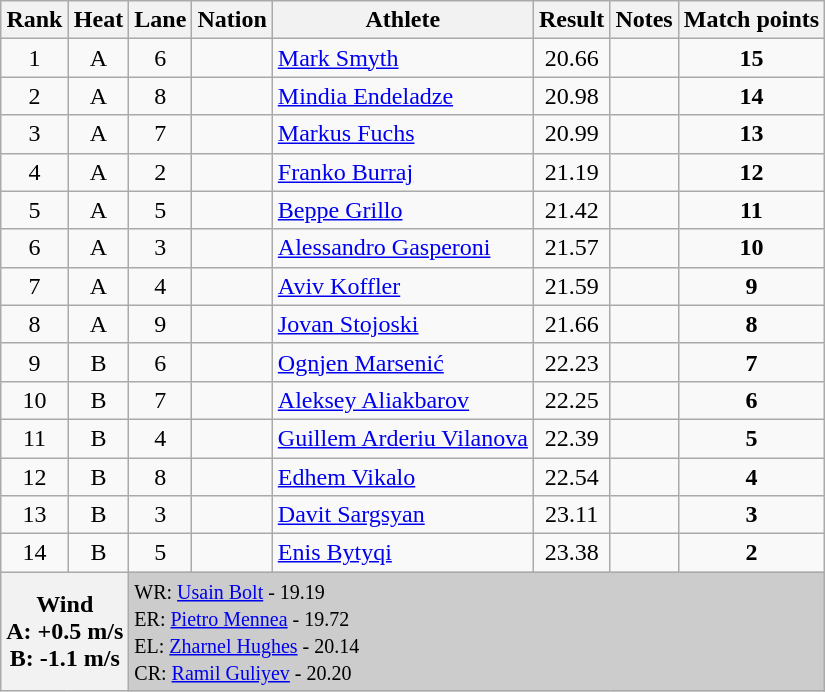<table class="wikitable sortable" style="text-align:left;">
<tr>
<th>Rank</th>
<th>Heat</th>
<th>Lane</th>
<th>Nation</th>
<th>Athlete</th>
<th>Result</th>
<th>Notes</th>
<th>Match points</th>
</tr>
<tr>
<td align=center>1</td>
<td align=center>A</td>
<td align=center>6</td>
<td></td>
<td><a href='#'>Mark Smyth</a></td>
<td align=center>20.66</td>
<td></td>
<td align=center><strong>15</strong></td>
</tr>
<tr>
<td align=center>2</td>
<td align=center>A</td>
<td align=center>8</td>
<td></td>
<td><a href='#'>Mindia Endeladze</a></td>
<td align=center>20.98</td>
<td align=center></td>
<td align=center><strong>14</strong></td>
</tr>
<tr>
<td align=center>3</td>
<td align=center>A</td>
<td align=center>7</td>
<td></td>
<td><a href='#'>Markus Fuchs</a></td>
<td align=center>20.99</td>
<td></td>
<td align=center><strong>13</strong></td>
</tr>
<tr>
<td align=center>4</td>
<td align=center>A</td>
<td align=center>2</td>
<td></td>
<td><a href='#'>Franko Burraj</a></td>
<td align=center>21.19</td>
<td align=center></td>
<td align=center><strong>12</strong></td>
</tr>
<tr>
<td align=center>5</td>
<td align=center>A</td>
<td align=center>5</td>
<td></td>
<td><a href='#'>Beppe Grillo</a></td>
<td align=center>21.42</td>
<td align=center></td>
<td align=center><strong>11</strong></td>
</tr>
<tr>
<td align=center>6</td>
<td align=center>A</td>
<td align=center>3</td>
<td></td>
<td><a href='#'>Alessandro Gasperoni</a></td>
<td align=center>21.57</td>
<td align=center></td>
<td align=center><strong>10</strong></td>
</tr>
<tr>
<td align=center>7</td>
<td align=center>A</td>
<td align=center>4</td>
<td></td>
<td><a href='#'>Aviv Koffler</a></td>
<td align=center>21.59</td>
<td align=center></td>
<td align=center><strong>9</strong></td>
</tr>
<tr>
<td align=center>8</td>
<td align=center>A</td>
<td align=center>9</td>
<td></td>
<td><a href='#'>Jovan Stojoski</a></td>
<td align=center>21.66</td>
<td align=center></td>
<td align=center><strong>8</strong></td>
</tr>
<tr>
<td align=center>9</td>
<td align=center>B</td>
<td align=center>6</td>
<td></td>
<td><a href='#'>Ognjen Marsenić</a></td>
<td align=center>22.23</td>
<td align=center></td>
<td align=center><strong>7</strong></td>
</tr>
<tr>
<td align=center>10</td>
<td align=center>B</td>
<td align=center>7</td>
<td></td>
<td><a href='#'>Aleksey Aliakbarov</a></td>
<td align=center>22.25</td>
<td></td>
<td align=center><strong>6</strong></td>
</tr>
<tr>
<td align=center>11</td>
<td align=center>B</td>
<td align=center>4</td>
<td></td>
<td><a href='#'>Guillem Arderiu Vilanova</a></td>
<td align=center>22.39</td>
<td align=center></td>
<td align=center><strong>5</strong></td>
</tr>
<tr>
<td align=center>12</td>
<td align=center>B</td>
<td align=center>8</td>
<td></td>
<td><a href='#'>Edhem Vikalo</a></td>
<td align=center>22.54</td>
<td align=center></td>
<td align=center><strong>4</strong></td>
</tr>
<tr>
<td align=center>13</td>
<td align=center>B</td>
<td align=center>3</td>
<td></td>
<td><a href='#'>Davit Sargsyan</a></td>
<td align=center>23.11</td>
<td align=center></td>
<td align=center><strong>3</strong></td>
</tr>
<tr>
<td align=center>14</td>
<td align=center>B</td>
<td align=center>5</td>
<td></td>
<td><a href='#'>Enis Bytyqi</a></td>
<td align=center>23.38</td>
<td align=center></td>
<td align=center><strong>2</strong></td>
</tr>
<tr>
<th colspan="2">Wind<br>A: +0.5 m/s<br>B: -1.1 m/s</th>
<td colspan="6" bgcolor="#cccccc"><small>WR:  <a href='#'>Usain Bolt</a> - 19.19<br>ER:  <a href='#'>Pietro Mennea</a> - 19.72<br></small><small>EL:   <a href='#'>Zharnel Hughes</a> - 20.14<br>CR:  <a href='#'>Ramil Guliyev</a> - 20.20</small></td>
</tr>
</table>
